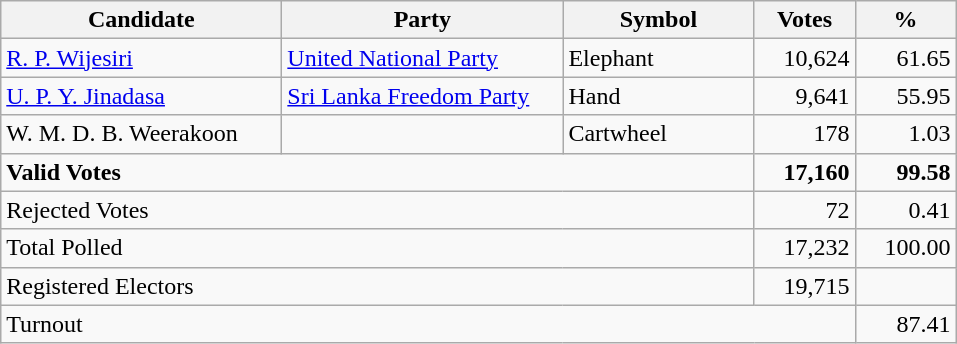<table class="wikitable" border="1" style="text-align:right;">
<tr>
<th align=left width="180">Candidate</th>
<th align=left width="180">Party</th>
<th align=left width="120">Symbol</th>
<th align=left width="60">Votes</th>
<th align=left width="60">%</th>
</tr>
<tr>
<td align=left><a href='#'>R. P. Wijesiri</a></td>
<td align=left><a href='#'>United National Party</a></td>
<td align=left>Elephant</td>
<td align=right>10,624</td>
<td align=right>61.65</td>
</tr>
<tr>
<td align=left><a href='#'>U. P. Y. Jinadasa</a></td>
<td align=left><a href='#'>Sri Lanka Freedom Party</a></td>
<td align=left>Hand</td>
<td align=right>9,641</td>
<td align=right>55.95</td>
</tr>
<tr>
<td align=left>W. M. D. B. Weerakoon</td>
<td align=left></td>
<td align=left>Cartwheel</td>
<td align=right>178</td>
<td align=right>1.03</td>
</tr>
<tr>
<td align=left colspan=3><strong>Valid Votes</strong></td>
<td align=right><strong>17,160</strong></td>
<td align=right><strong>99.58</strong></td>
</tr>
<tr>
<td align=left colspan=3>Rejected Votes</td>
<td align=right>72</td>
<td align=right>0.41</td>
</tr>
<tr>
<td align=left colspan=3>Total Polled</td>
<td align=right>17,232</td>
<td align=right>100.00</td>
</tr>
<tr>
<td align=left colspan=3>Registered Electors</td>
<td align=right>19,715</td>
<td></td>
</tr>
<tr>
<td align=left colspan=4>Turnout</td>
<td align=right>87.41</td>
</tr>
</table>
